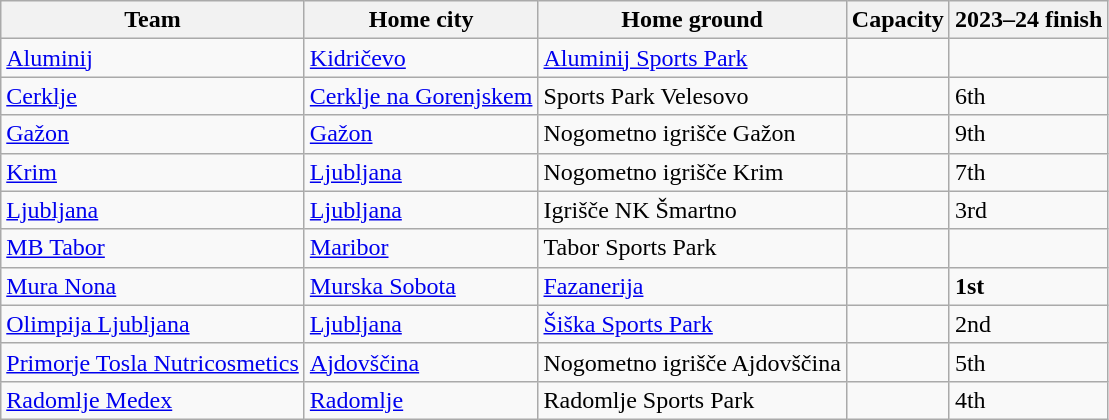<table class="wikitable sortable">
<tr>
<th>Team</th>
<th>Home city</th>
<th>Home ground</th>
<th>Capacity</th>
<th data-sort-type="number">2023–24 finish</th>
</tr>
<tr>
<td><a href='#'>Aluminij</a></td>
<td><a href='#'>Kidričevo</a></td>
<td><a href='#'>Aluminij Sports Park</a></td>
<td></td>
<td></td>
</tr>
<tr>
<td><a href='#'>Cerklje</a></td>
<td><a href='#'>Cerklje na Gorenjskem</a></td>
<td>Sports Park Velesovo</td>
<td></td>
<td>6th</td>
</tr>
<tr>
<td><a href='#'>Gažon</a></td>
<td><a href='#'>Gažon</a></td>
<td>Nogometno igrišče Gažon</td>
<td></td>
<td>9th</td>
</tr>
<tr>
<td><a href='#'>Krim</a></td>
<td><a href='#'>Ljubljana</a></td>
<td>Nogometno igrišče Krim</td>
<td></td>
<td>7th</td>
</tr>
<tr>
<td><a href='#'>Ljubljana</a></td>
<td><a href='#'>Ljubljana</a></td>
<td>Igrišče NK Šmartno</td>
<td></td>
<td>3rd</td>
</tr>
<tr>
<td><a href='#'>MB Tabor</a></td>
<td><a href='#'>Maribor</a></td>
<td>Tabor Sports Park</td>
<td></td>
<td></td>
</tr>
<tr>
<td><a href='#'>Mura Nona</a></td>
<td><a href='#'>Murska Sobota</a></td>
<td><a href='#'>Fazanerija</a></td>
<td></td>
<td><strong>1st</strong></td>
</tr>
<tr>
<td><a href='#'>Olimpija Ljubljana</a></td>
<td><a href='#'>Ljubljana</a></td>
<td><a href='#'>Šiška Sports Park</a></td>
<td></td>
<td>2nd</td>
</tr>
<tr>
<td><a href='#'>Primorje Tosla Nutricosmetics</a></td>
<td><a href='#'>Ajdovščina</a></td>
<td>Nogometno igrišče Ajdovščina</td>
<td></td>
<td>5th</td>
</tr>
<tr>
<td><a href='#'>Radomlje Medex</a></td>
<td><a href='#'>Radomlje</a></td>
<td>Radomlje Sports Park</td>
<td></td>
<td>4th</td>
</tr>
</table>
